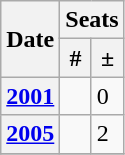<table class="wikitable">
<tr>
<th rowspan="2">Date</th>
<th colspan="2">Seats</th>
</tr>
<tr>
<th>#</th>
<th>±</th>
</tr>
<tr>
<th><a href='#'>2001</a></th>
<td></td>
<td> 0</td>
</tr>
<tr>
<th><a href='#'>2005</a></th>
<td></td>
<td> 2</td>
</tr>
<tr>
</tr>
</table>
